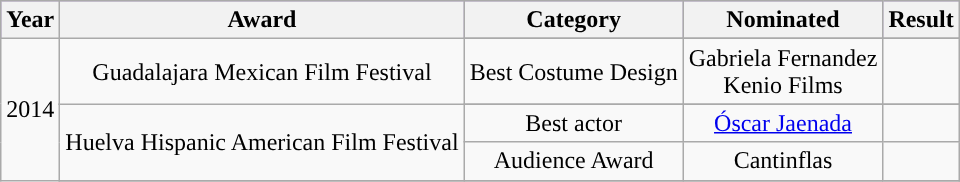<table class="wikitable plainrowheaders" style="text-align:center;">
<tr style="background:#96c;">
<th scope="col">Year</th>
<th scope="col">Award</th>
<th scope="col">Category</th>
<th scope="col">Nominated</th>
<th scope="col">Result</th>
</tr>
<tr>
<td scope="row" rowspan="18">2014</td>
<td rowspan="2">Guadalajara Mexican Film Festival  </td>
</tr>
<tr>
<td scope="row">Best Costume Design</td>
<td>Gabriela Fernandez <br>Kenio Films</td>
<td></td>
</tr>
<tr>
<td rowspan="3">Huelva Hispanic American Film Festival  </td>
</tr>
<tr>
<td scope="row">Best actor</td>
<td><a href='#'>Óscar Jaenada</a></td>
<td></td>
</tr>
<tr>
<td scope="row">Audience Award</td>
<td>Cantinflas</td>
<td></td>
</tr>
<tr>
</tr>
</table>
